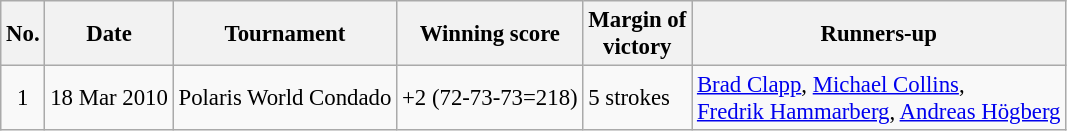<table class="wikitable" style="font-size:95%;">
<tr>
<th>No.</th>
<th>Date</th>
<th>Tournament</th>
<th>Winning score</th>
<th>Margin of<br>victory</th>
<th>Runners-up</th>
</tr>
<tr>
<td align=center>1</td>
<td align=right>18 Mar 2010</td>
<td>Polaris World Condado</td>
<td>+2 (72-73-73=218)</td>
<td>5 strokes</td>
<td> <a href='#'>Brad Clapp</a>,  <a href='#'>Michael Collins</a>,<br> <a href='#'>Fredrik Hammarberg</a>,  <a href='#'>Andreas Högberg</a></td>
</tr>
</table>
